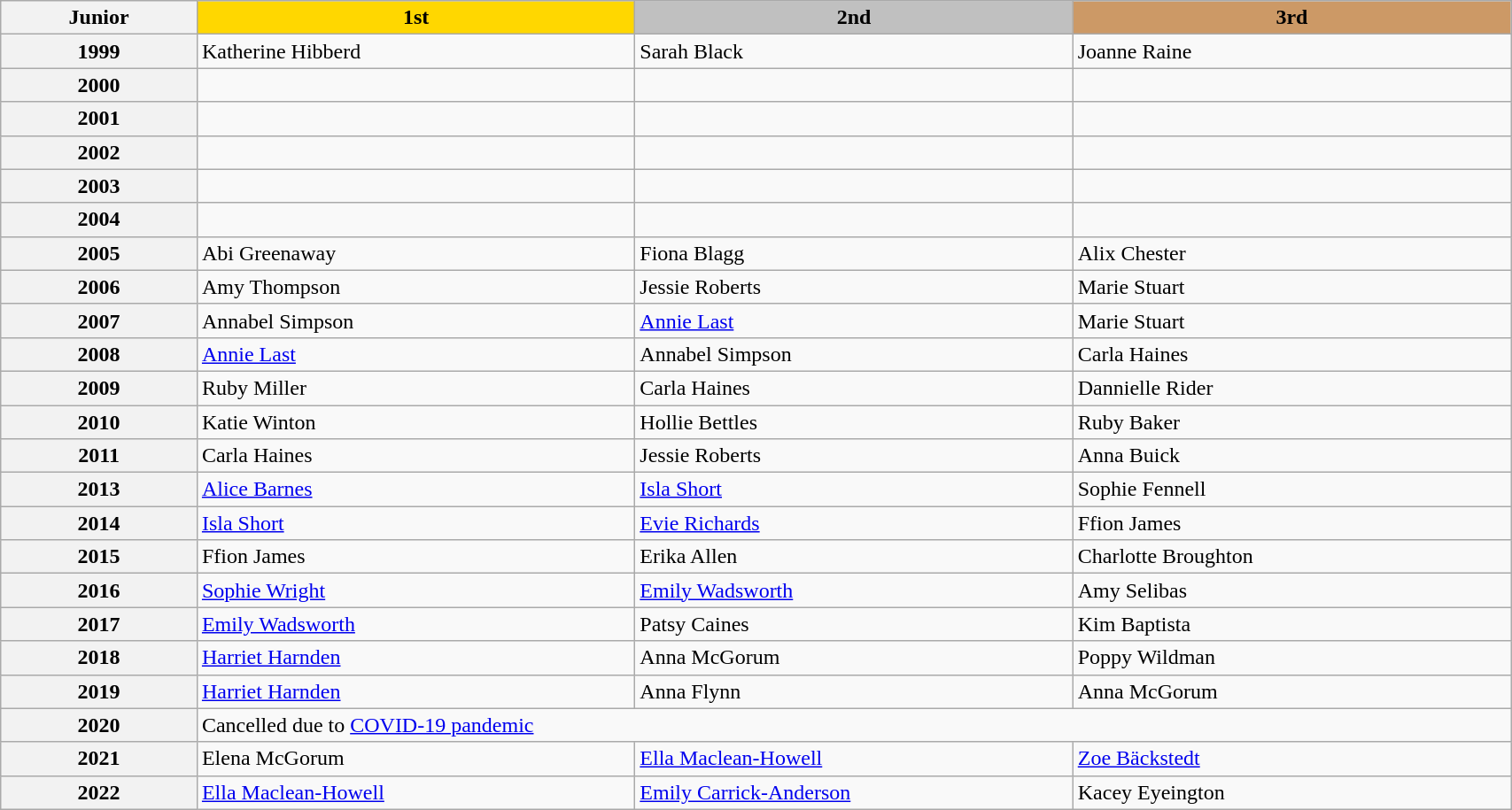<table class="wikitable" style="width:90%;">
<tr>
<th>Junior</th>
<th style="width:29%; background:gold;">1st</th>
<th style="width:29%; background:silver;">2nd</th>
<th style="width:29%; background:#c96;">3rd</th>
</tr>
<tr>
<th>1999</th>
<td>Katherine Hibberd</td>
<td>Sarah Black</td>
<td>Joanne Raine</td>
</tr>
<tr>
<th>2000</th>
<td></td>
<td></td>
<td></td>
</tr>
<tr>
<th>2001</th>
<td></td>
<td></td>
<td></td>
</tr>
<tr>
<th>2002</th>
<td></td>
<td></td>
<td></td>
</tr>
<tr>
<th>2003</th>
<td></td>
<td></td>
<td></td>
</tr>
<tr>
<th>2004</th>
<td></td>
<td></td>
<td></td>
</tr>
<tr>
<th>2005</th>
<td>Abi Greenaway</td>
<td>Fiona Blagg</td>
<td>Alix Chester</td>
</tr>
<tr>
<th>2006</th>
<td>Amy Thompson</td>
<td>Jessie Roberts</td>
<td>Marie Stuart</td>
</tr>
<tr>
<th>2007</th>
<td>Annabel Simpson</td>
<td><a href='#'>Annie Last</a></td>
<td>Marie Stuart</td>
</tr>
<tr>
<th>2008</th>
<td><a href='#'>Annie Last</a></td>
<td>Annabel Simpson</td>
<td>Carla Haines</td>
</tr>
<tr>
<th>2009</th>
<td>Ruby Miller</td>
<td>Carla Haines</td>
<td>Dannielle Rider</td>
</tr>
<tr>
<th>2010</th>
<td>Katie Winton</td>
<td>Hollie Bettles</td>
<td>Ruby Baker</td>
</tr>
<tr>
<th>2011</th>
<td>Carla Haines</td>
<td>Jessie Roberts</td>
<td>Anna Buick</td>
</tr>
<tr>
<th>2013</th>
<td><a href='#'>Alice Barnes</a></td>
<td><a href='#'>Isla Short</a></td>
<td>Sophie Fennell</td>
</tr>
<tr>
<th>2014</th>
<td><a href='#'>Isla Short</a></td>
<td><a href='#'>Evie Richards</a></td>
<td>Ffion James</td>
</tr>
<tr>
<th>2015</th>
<td>Ffion James</td>
<td>Erika Allen</td>
<td>Charlotte Broughton</td>
</tr>
<tr>
<th>2016</th>
<td><a href='#'>Sophie Wright</a></td>
<td><a href='#'>Emily Wadsworth</a></td>
<td>Amy Selibas</td>
</tr>
<tr>
<th>2017</th>
<td><a href='#'>Emily Wadsworth</a></td>
<td>Patsy Caines</td>
<td>Kim Baptista</td>
</tr>
<tr>
<th>2018</th>
<td><a href='#'>Harriet Harnden</a></td>
<td>Anna McGorum</td>
<td>Poppy Wildman</td>
</tr>
<tr>
<th>2019</th>
<td><a href='#'>Harriet Harnden</a></td>
<td>Anna Flynn</td>
<td>Anna McGorum</td>
</tr>
<tr>
<th>2020</th>
<td colspan=3>Cancelled due to <a href='#'>COVID-19 pandemic</a></td>
</tr>
<tr>
<th>2021</th>
<td>Elena McGorum</td>
<td><a href='#'>Ella Maclean-Howell</a></td>
<td><a href='#'>Zoe Bäckstedt</a></td>
</tr>
<tr>
<th>2022</th>
<td><a href='#'>Ella Maclean-Howell</a></td>
<td><a href='#'>Emily Carrick-Anderson</a></td>
<td>Kacey Eyeington</td>
</tr>
</table>
